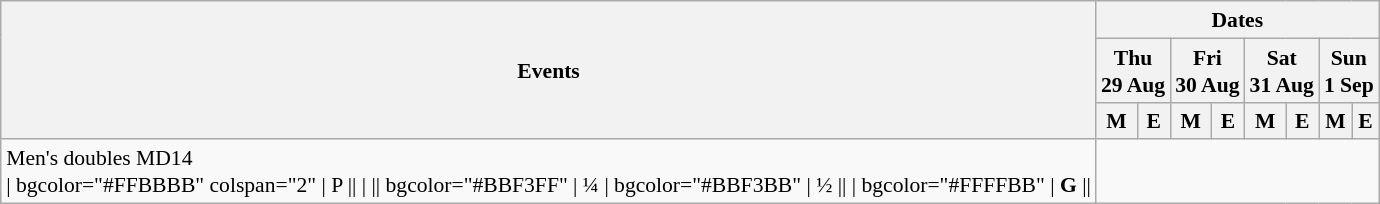<table class="wikitable" style="margin:0.5em auto; font-size:90%; line-height:1.25em; text-align:center">
<tr>
<th rowspan="3">Events</th>
<th colspan="9">Dates</th>
</tr>
<tr>
<th colspan="3">Thu<br>29 Aug</th>
<th colspan="2">Fri<br>30 Aug</th>
<th colspan="2">Sat<br>31 Aug</th>
<th colspan="2">Sun<br>1 Sep</th>
</tr>
<tr>
<th colspan="2">M</th>
<th>E</th>
<th>M</th>
<th>E</th>
<th>M</th>
<th>E</th>
<th>M</th>
<th>E</th>
</tr>
<tr>
<td align="left">Men's doubles MD14<br>| bgcolor="#FFBBBB" colspan="2" | P || 
|  || bgcolor="#BBF3FF" | ¼
| bgcolor="#BBF3BB" | ½ || 
| bgcolor="#FFFFBB" | <strong>G</strong> ||</td>
</tr>
</table>
